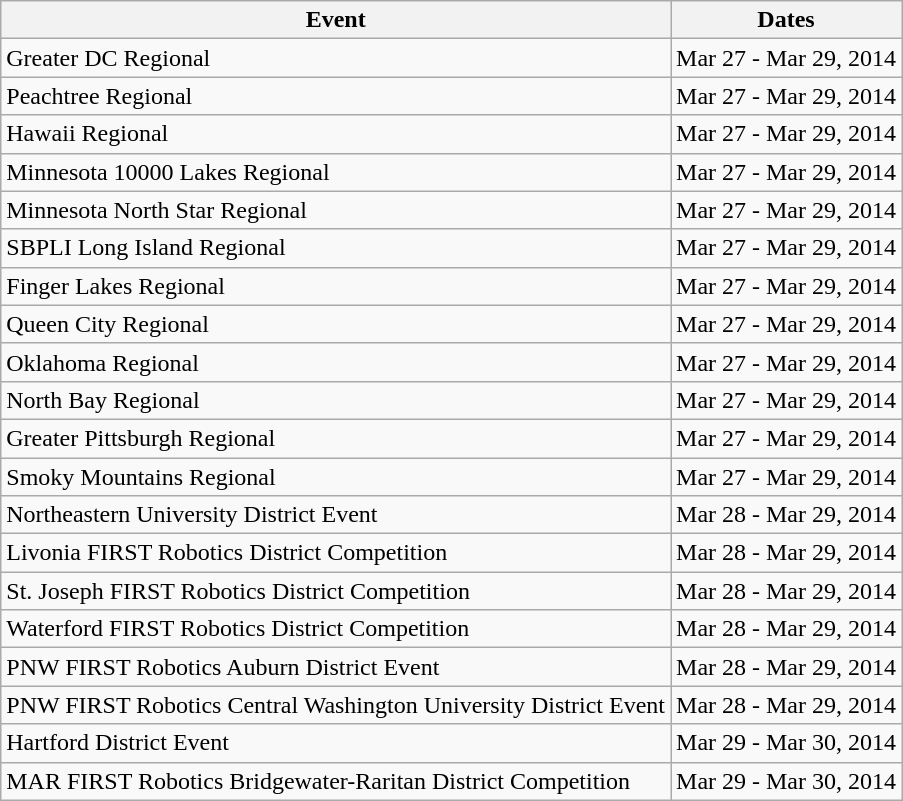<table class="wikitable">
<tr>
<th>Event</th>
<th>Dates</th>
</tr>
<tr>
<td>Greater DC Regional</td>
<td>Mar 27 - Mar 29, 2014</td>
</tr>
<tr>
<td>Peachtree Regional</td>
<td>Mar 27 - Mar 29, 2014</td>
</tr>
<tr>
<td>Hawaii Regional</td>
<td>Mar 27 - Mar 29, 2014</td>
</tr>
<tr>
<td>Minnesota 10000 Lakes Regional</td>
<td>Mar 27 - Mar 29, 2014</td>
</tr>
<tr>
<td>Minnesota North Star Regional</td>
<td>Mar 27 - Mar 29, 2014</td>
</tr>
<tr>
<td>SBPLI Long Island Regional</td>
<td>Mar 27 - Mar 29, 2014</td>
</tr>
<tr>
<td>Finger Lakes Regional</td>
<td>Mar 27 - Mar 29, 2014</td>
</tr>
<tr>
<td>Queen City Regional</td>
<td>Mar 27 - Mar 29, 2014</td>
</tr>
<tr>
<td>Oklahoma Regional</td>
<td>Mar 27 - Mar 29, 2014</td>
</tr>
<tr>
<td>North Bay Regional</td>
<td>Mar 27 - Mar 29, 2014</td>
</tr>
<tr>
<td>Greater Pittsburgh Regional</td>
<td>Mar 27 - Mar 29, 2014</td>
</tr>
<tr>
<td>Smoky Mountains Regional</td>
<td>Mar 27 - Mar 29, 2014</td>
</tr>
<tr>
<td>Northeastern University District Event</td>
<td>Mar 28 - Mar 29, 2014</td>
</tr>
<tr>
<td>Livonia FIRST Robotics District Competition</td>
<td>Mar 28 - Mar 29, 2014</td>
</tr>
<tr>
<td>St. Joseph FIRST Robotics District Competition</td>
<td>Mar 28 - Mar 29, 2014</td>
</tr>
<tr>
<td>Waterford FIRST Robotics District Competition</td>
<td>Mar 28 - Mar 29, 2014</td>
</tr>
<tr>
<td>PNW FIRST Robotics Auburn District Event</td>
<td>Mar 28 - Mar 29, 2014</td>
</tr>
<tr>
<td>PNW FIRST Robotics Central Washington University District Event</td>
<td>Mar 28 - Mar 29, 2014</td>
</tr>
<tr>
<td>Hartford District Event</td>
<td>Mar 29 - Mar 30, 2014</td>
</tr>
<tr>
<td>MAR FIRST Robotics Bridgewater-Raritan District Competition</td>
<td>Mar 29 - Mar 30, 2014</td>
</tr>
</table>
